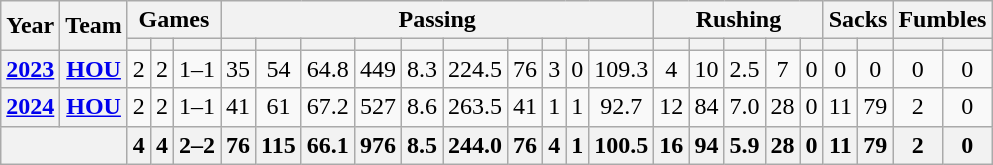<table class="wikitable" style="text-align:center;">
<tr>
<th rowspan="2">Year</th>
<th rowspan="2">Team</th>
<th colspan="3">Games</th>
<th colspan="10">Passing</th>
<th colspan="5">Rushing</th>
<th colspan="2">Sacks</th>
<th colspan="2">Fumbles</th>
</tr>
<tr>
<th></th>
<th></th>
<th></th>
<th></th>
<th></th>
<th></th>
<th></th>
<th></th>
<th></th>
<th></th>
<th></th>
<th></th>
<th></th>
<th></th>
<th></th>
<th></th>
<th></th>
<th></th>
<th></th>
<th></th>
<th></th>
<th></th>
</tr>
<tr>
<th><a href='#'>2023</a></th>
<th><a href='#'>HOU</a></th>
<td>2</td>
<td>2</td>
<td>1–1</td>
<td>35</td>
<td>54</td>
<td>64.8</td>
<td>449</td>
<td>8.3</td>
<td>224.5</td>
<td>76</td>
<td>3</td>
<td>0</td>
<td>109.3</td>
<td>4</td>
<td>10</td>
<td>2.5</td>
<td>7</td>
<td>0</td>
<td>0</td>
<td>0</td>
<td>0</td>
<td>0</td>
</tr>
<tr>
<th><a href='#'>2024</a></th>
<th><a href='#'>HOU</a></th>
<td>2</td>
<td>2</td>
<td>1–1</td>
<td>41</td>
<td>61</td>
<td>67.2</td>
<td>527</td>
<td>8.6</td>
<td>263.5</td>
<td>41</td>
<td>1</td>
<td>1</td>
<td>92.7</td>
<td>12</td>
<td>84</td>
<td>7.0</td>
<td>28</td>
<td>0</td>
<td>11</td>
<td>79</td>
<td>2</td>
<td>0</td>
</tr>
<tr>
<th colspan="2"></th>
<th>4</th>
<th>4</th>
<th>2–2</th>
<th>76</th>
<th>115</th>
<th>66.1</th>
<th>976</th>
<th>8.5</th>
<th>244.0</th>
<th>76</th>
<th>4</th>
<th>1</th>
<th>100.5</th>
<th>16</th>
<th>94</th>
<th>5.9</th>
<th>28</th>
<th>0</th>
<th>11</th>
<th>79</th>
<th>2</th>
<th>0</th>
</tr>
</table>
